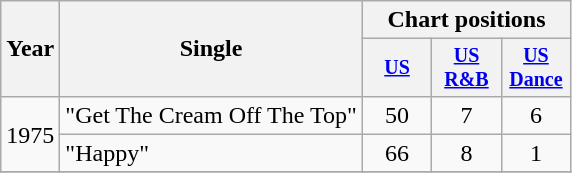<table class="wikitable" style="text-align:center;">
<tr>
<th rowspan="2">Year</th>
<th rowspan="2">Single</th>
<th colspan="3">Chart positions</th>
</tr>
<tr style="font-size:smaller;">
<th width="40"><a href='#'>US</a></th>
<th width="40"><a href='#'>US<br>R&B</a></th>
<th width="40"><a href='#'>US<br>Dance</a></th>
</tr>
<tr>
<td rowspan="2">1975</td>
<td align="left">"Get The Cream Off The Top"</td>
<td>50</td>
<td>7</td>
<td>6</td>
</tr>
<tr>
<td align="left">"Happy"</td>
<td>66</td>
<td>8</td>
<td>1</td>
</tr>
<tr>
</tr>
</table>
